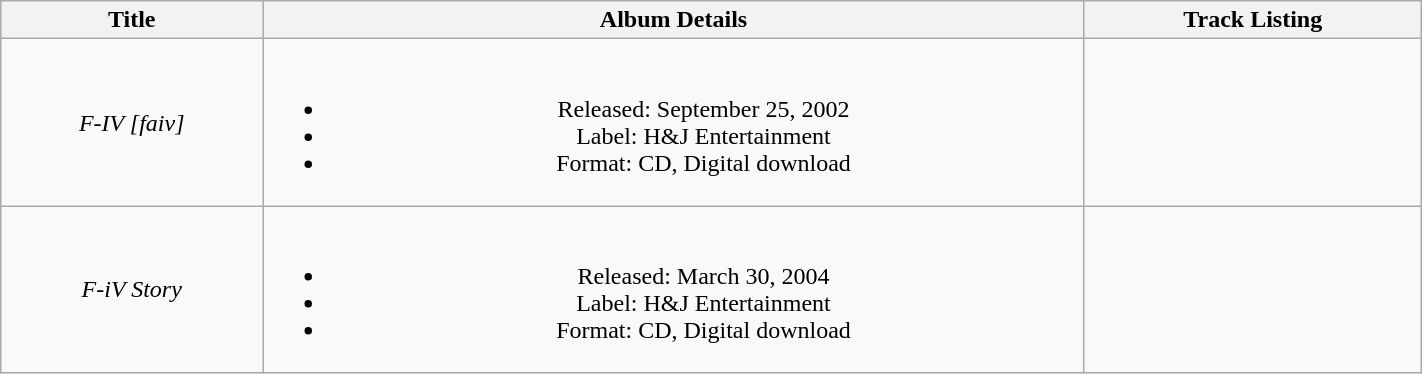<table | width="75%" class="wikitable sortable" style="text-align:center;">
<tr>
<th style="font-weight:bold;">Title</th>
<th style="font-weight:bold;">Album Details</th>
<th style="font-weight:bold;">Track Listing</th>
</tr>
<tr>
<td><em>F-IV [faiv]</em></td>
<td><br><ul><li>Released: September 25, 2002</li><li>Label: H&J Entertainment</li><li>Format: CD, Digital download</li></ul></td>
<td style="font-size: 100%;"></td>
</tr>
<tr>
<td><em>F-iV Story</em></td>
<td><br><ul><li>Released: March 30, 2004</li><li>Label: H&J Entertainment</li><li>Format: CD, Digital download</li></ul></td>
<td style="font-size: 100%;"></td>
</tr>
</table>
